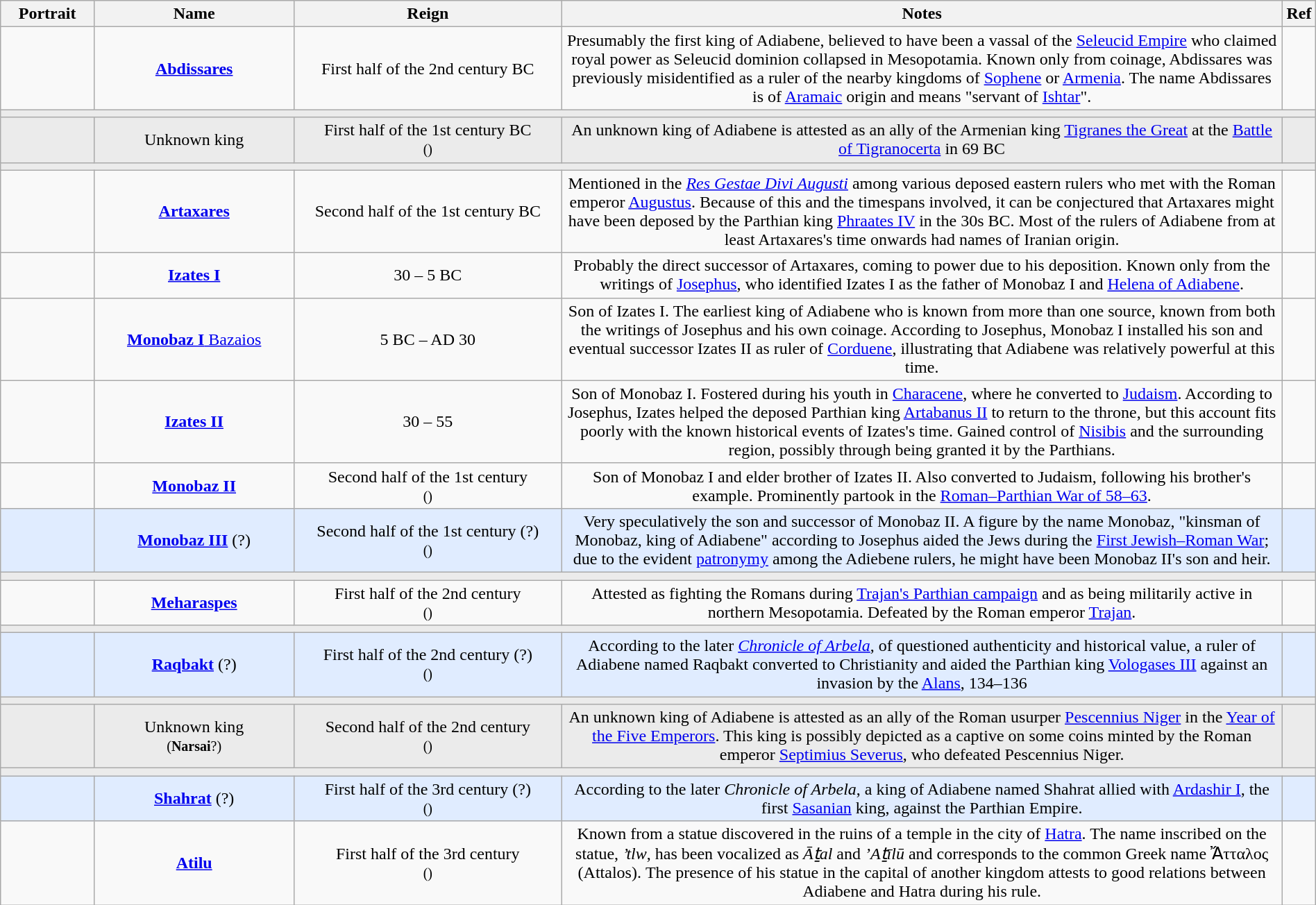<table class="wikitable" style="text-align:center; width:100%;">
<tr>
<th width="7%">Portrait</th>
<th width="15%">Name</th>
<th width="20%">Reign</th>
<th width="54%">Notes</th>
<th width="2%">Ref</th>
</tr>
<tr>
<td></td>
<td><strong><a href='#'>Abdissares</a></strong></td>
<td>First half of the 2nd century BC</td>
<td>Presumably the first king of Adiabene, believed to have been a vassal of the <a href='#'>Seleucid Empire</a> who claimed royal power as Seleucid dominion collapsed in Mesopotamia. Known only from coinage, Abdissares was previously misidentified as a ruler of the nearby kingdoms of <a href='#'>Sophene</a> or <a href='#'>Armenia</a>. The name Abdissares is of <a href='#'>Aramaic</a> origin and means "servant of <a href='#'>Ishtar</a>".</td>
<td></td>
</tr>
<tr>
<td colspan="5" style="background:#EBEBEB;"></td>
</tr>
<tr>
<td style="background:#EBEBEB;"></td>
<td style="background:#EBEBEB;">Unknown king</td>
<td style="background:#EBEBEB;">First half of the 1st century BC<br><small>()</small></td>
<td style="background:#EBEBEB;">An unknown king of Adiabene is attested as an ally of the Armenian king <a href='#'>Tigranes the Great</a> at the <a href='#'>Battle of Tigranocerta</a> in 69 BC</td>
<td style="background:#EBEBEB;"></td>
</tr>
<tr>
<td colspan="5" style="background:#EBEBEB;"></td>
</tr>
<tr>
<td></td>
<td><strong><a href='#'>Artaxares</a></strong></td>
<td>Second half of the 1st century BC</td>
<td>Mentioned in the <em><a href='#'>Res Gestae Divi Augusti</a></em> among various deposed eastern rulers who met with the Roman emperor <a href='#'>Augustus</a>. Because of this and the timespans involved, it can be conjectured that Artaxares might have been deposed by the Parthian king <a href='#'>Phraates IV</a> in the 30s BC. Most of the rulers of Adiabene from at least Artaxares's time onwards had names of Iranian origin.</td>
<td></td>
</tr>
<tr>
<td></td>
<td><strong><a href='#'>Izates I</a></strong></td>
<td> 30 –  5 BC</td>
<td>Probably the direct successor of Artaxares, coming to power due to his deposition. Known only from the writings of <a href='#'>Josephus</a>, who identified Izates I as the father of Monobaz I and <a href='#'>Helena of Adiabene</a>.</td>
<td></td>
</tr>
<tr>
<td></td>
<td><a href='#'><strong>Monobaz I</strong> Bazaios</a></td>
<td> 5 BC –  AD 30</td>
<td>Son of Izates I. The earliest king of Adiabene who is known from more than one source, known from both the writings of Josephus and his own coinage. According to Josephus, Monobaz I installed his son and eventual successor Izates II as ruler of <a href='#'>Corduene</a>, illustrating that Adiabene was relatively powerful at this time.</td>
<td></td>
</tr>
<tr>
<td></td>
<td><strong><a href='#'>Izates II</a></strong></td>
<td> 30 –  55</td>
<td>Son of Monobaz I. Fostered during his youth in <a href='#'>Characene</a>, where he converted to <a href='#'>Judaism</a>. According to Josephus, Izates helped the deposed Parthian king <a href='#'>Artabanus II</a> to return to the throne, but this account fits poorly with the known historical events of Izates's time. Gained control of <a href='#'>Nisibis</a> and the surrounding region, possibly through being granted it by the Parthians.</td>
<td></td>
</tr>
<tr>
<td></td>
<td><strong><a href='#'>Monobaz II</a></strong></td>
<td>Second half of the 1st century<br><small>()</small></td>
<td>Son of Monobaz I and elder brother of Izates II. Also converted to Judaism, following his brother's example. Prominently partook in the <a href='#'>Roman–Parthian War of 58–63</a>.</td>
<td></td>
</tr>
<tr>
<td style="background:#e0ecff;"></td>
<td style="background:#e0ecff;"><strong><a href='#'>Monobaz III</a></strong> (?)</td>
<td style="background:#e0ecff;">Second half of the 1st century (?)<br><small>()</small></td>
<td style="background:#e0ecff;">Very speculatively the son and successor of Monobaz II. A figure by the name Monobaz, "kinsman of Monobaz, king of Adiabene" according to Josephus aided the Jews during the <a href='#'>First Jewish–Roman War</a>; due to the evident <a href='#'>patronymy</a> among the Adiebene rulers, he might have been Monobaz II's son and heir.</td>
<td style="background:#e0ecff;"></td>
</tr>
<tr>
<td colspan="5" style="background:#EBEBEB;"></td>
</tr>
<tr>
<td></td>
<td><strong><a href='#'>Meharaspes</a></strong></td>
<td>First half of the 2nd century<br><small>()</small></td>
<td>Attested as fighting the Romans during <a href='#'>Trajan's Parthian campaign</a> and as being militarily active in northern Mesopotamia. Defeated by the Roman emperor <a href='#'>Trajan</a>.</td>
<td></td>
</tr>
<tr>
<td colspan="5" style="background:#EBEBEB;"></td>
</tr>
<tr>
<td style="background:#e0ecff;"></td>
<td style="background:#e0ecff;"><strong><a href='#'>Raqbakt</a></strong> (?)</td>
<td style="background:#e0ecff;">First half of the 2nd century (?)<br><small>()</small></td>
<td style="background:#e0ecff;">According to the later <em><a href='#'>Chronicle of Arbela</a></em>, of questioned authenticity and historical value, a ruler of Adiabene named Raqbakt converted to Christianity and aided the Parthian king <a href='#'>Vologases III</a> against an invasion by the <a href='#'>Alans</a>, 134–136</td>
<td style="background:#e0ecff;"></td>
</tr>
<tr>
<td colspan="5" style="background:#EBEBEB;"></td>
</tr>
<tr>
<td style="background:#EBEBEB;"></td>
<td style="background:#EBEBEB;">Unknown king<br><small>(<strong>Narsai</strong>?)</small></td>
<td style="background:#EBEBEB;">Second half of the 2nd century<br><small>()</small></td>
<td style="background:#EBEBEB;">An unknown king of Adiabene is attested as an ally of the Roman usurper <a href='#'>Pescennius Niger</a> in the <a href='#'>Year of the Five Emperors</a>. This king is possibly depicted as a captive on some coins minted by the Roman emperor <a href='#'>Septimius Severus</a>, who defeated Pescennius Niger.</td>
<td style="background:#EBEBEB;"></td>
</tr>
<tr>
<td colspan="5" style="background:#EBEBEB;"></td>
</tr>
<tr>
<td style="background:#e0ecff;"></td>
<td style="background:#e0ecff;"><strong><a href='#'>Shahrat</a></strong> (?)</td>
<td style="background:#e0ecff;">First half of the 3rd century (?)<br><small>()</small></td>
<td style="background:#e0ecff;">According to the later <em>Chronicle of Arbela</em>, a king of Adiabene named Shahrat allied with <a href='#'>Ardashir I</a>, the first <a href='#'>Sasanian</a> king, against the Parthian Empire.</td>
<td style="background:#e0ecff;"></td>
</tr>
<tr>
<td></td>
<td><strong><a href='#'>Atilu</a></strong></td>
<td>First half of the 3rd century<br><small>()</small></td>
<td>Known from a statue discovered in the ruins of a temple in the city of <a href='#'>Hatra</a>. The name inscribed on the statue, <em>’tlw</em>, has been vocalized as <em>Āṯal</em> and <em>’Aṯīlū</em> and corresponds to the common Greek name Ἄτταλος (Attalos). The presence of his statue in the capital of another kingdom attests to good relations between Adiabene and Hatra during his rule.</td>
<td></td>
</tr>
</table>
